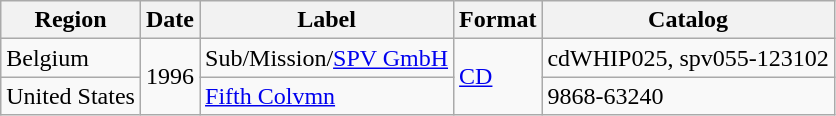<table class="wikitable">
<tr>
<th>Region</th>
<th>Date</th>
<th>Label</th>
<th>Format</th>
<th>Catalog</th>
</tr>
<tr>
<td>Belgium</td>
<td rowspan="2">1996</td>
<td>Sub/Mission/<a href='#'>SPV GmbH</a></td>
<td rowspan="2"><a href='#'>CD</a></td>
<td>cdWHIP025, spv055-123102</td>
</tr>
<tr>
<td>United States</td>
<td><a href='#'>Fifth Colvmn</a></td>
<td>9868-63240</td>
</tr>
</table>
